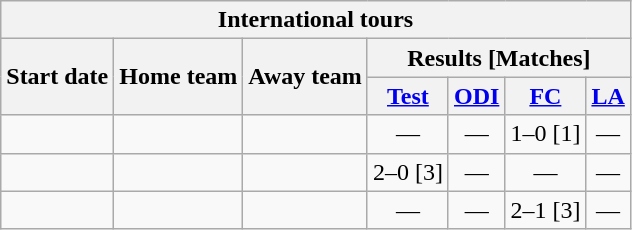<table class="wikitable">
<tr>
<th colspan="7">International tours</th>
</tr>
<tr>
<th rowspan="2">Start date</th>
<th rowspan="2">Home team</th>
<th rowspan="2">Away team</th>
<th colspan="4">Results [Matches]</th>
</tr>
<tr>
<th><a href='#'>Test</a></th>
<th><a href='#'>ODI</a></th>
<th><a href='#'>FC</a></th>
<th><a href='#'>LA</a></th>
</tr>
<tr>
<td><a href='#'></a></td>
<td></td>
<td></td>
<td ; style="text-align:center">—</td>
<td ; style="text-align:center">—</td>
<td>1–0 [1]</td>
<td ; style="text-align:center">—</td>
</tr>
<tr>
<td><a href='#'></a></td>
<td></td>
<td></td>
<td>2–0 [3]</td>
<td ; style="text-align:center">—</td>
<td ; style="text-align:center">—</td>
<td ; style="text-align:center">—</td>
</tr>
<tr>
<td><a href='#'></a></td>
<td></td>
<td></td>
<td ; style="text-align:center">—</td>
<td ; style="text-align:center">—</td>
<td>2–1 [3]</td>
<td ; style="text-align:center">—</td>
</tr>
</table>
